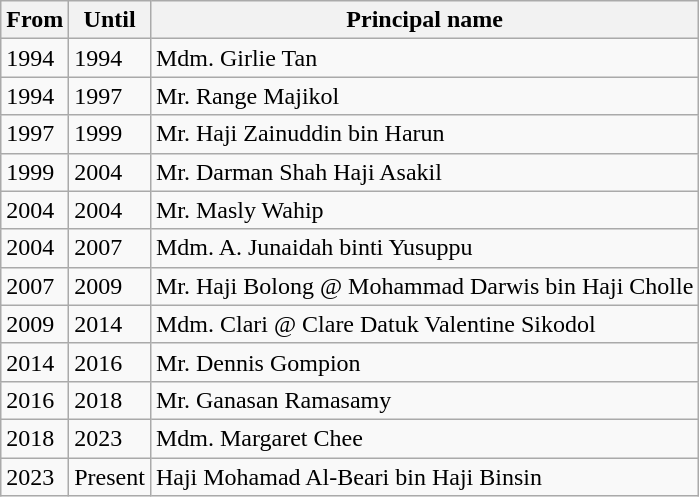<table class="wikitable">
<tr>
<th>From</th>
<th>Until</th>
<th>Principal name</th>
</tr>
<tr>
<td>1994</td>
<td>1994</td>
<td>Mdm. Girlie Tan</td>
</tr>
<tr>
<td>1994</td>
<td>1997</td>
<td>Mr. Range Majikol</td>
</tr>
<tr>
<td>1997</td>
<td>1999</td>
<td>Mr. Haji Zainuddin bin Harun</td>
</tr>
<tr>
<td>1999</td>
<td>2004</td>
<td>Mr. Darman Shah Haji Asakil</td>
</tr>
<tr>
<td>2004</td>
<td>2004</td>
<td>Mr. Masly Wahip</td>
</tr>
<tr>
<td>2004</td>
<td>2007</td>
<td>Mdm. A. Junaidah binti Yusuppu</td>
</tr>
<tr>
<td>2007</td>
<td>2009</td>
<td>Mr. Haji Bolong @ Mohammad Darwis bin Haji Cholle</td>
</tr>
<tr>
<td>2009</td>
<td>2014</td>
<td>Mdm. Clari @ Clare Datuk Valentine Sikodol</td>
</tr>
<tr>
<td>2014</td>
<td>2016</td>
<td>Mr. Dennis Gompion</td>
</tr>
<tr>
<td>2016</td>
<td>2018</td>
<td>Mr. Ganasan Ramasamy</td>
</tr>
<tr>
<td>2018</td>
<td>2023</td>
<td>Mdm. Margaret Chee</td>
</tr>
<tr>
<td>2023</td>
<td>Present</td>
<td>Haji Mohamad Al-Beari bin Haji Binsin</td>
</tr>
</table>
